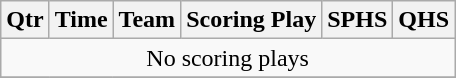<table class="wikitable">
<tr>
<th style="text-align: center;">Qtr</th>
<th style="text-align: center;">Time</th>
<th style="text-align: center;">Team</th>
<th style="text-align: left;">Scoring Play</th>
<th style="text-align: right;">SPHS</th>
<th style="text-align: right;">QHS</th>
</tr>
<tr>
<td colspan="6" style="text-align: center;">No scoring plays</td>
</tr>
<tr>
</tr>
</table>
